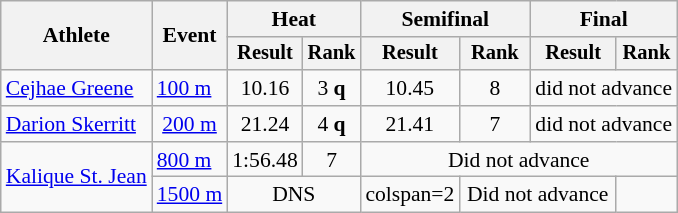<table class="wikitable" style="font-size:90%; text-align:center">
<tr>
<th rowspan=2>Athlete</th>
<th rowspan=2>Event</th>
<th colspan=2>Heat</th>
<th colspan=2>Semifinal</th>
<th colspan=2>Final</th>
</tr>
<tr style="font-size:95%">
<th>Result</th>
<th>Rank</th>
<th>Result</th>
<th>Rank</th>
<th>Result</th>
<th>Rank</th>
</tr>
<tr>
<td align=left><a href='#'>Cejhae Greene</a></td>
<td align="left"><a href='#'>100 m</a></td>
<td>10.16</td>
<td>3 <strong>q</strong></td>
<td>10.45</td>
<td>8</td>
<td colspan=2>did not advance</td>
</tr>
<tr>
<td align="left"><a href='#'>Darion Skerritt</a></td>
<td><a href='#'>200 m</a></td>
<td>21.24</td>
<td>4 <strong>q</strong></td>
<td>21.41</td>
<td>7</td>
<td colspan=2>did not advance</td>
</tr>
<tr>
<td rowspan="2" align="left"><a href='#'>Kalique St. Jean</a></td>
<td rowspan="1" align="left"><a href='#'>800 m</a></td>
<td>1:56.48</td>
<td>7</td>
<td colspan="4">Did not advance</td>
</tr>
<tr>
<td rowspan="1" align="left"><a href='#'>1500 m</a></td>
<td colspan="2">DNS</td>
<td>colspan=2 </td>
<td colspan="2">Did not advance</td>
</tr>
</table>
